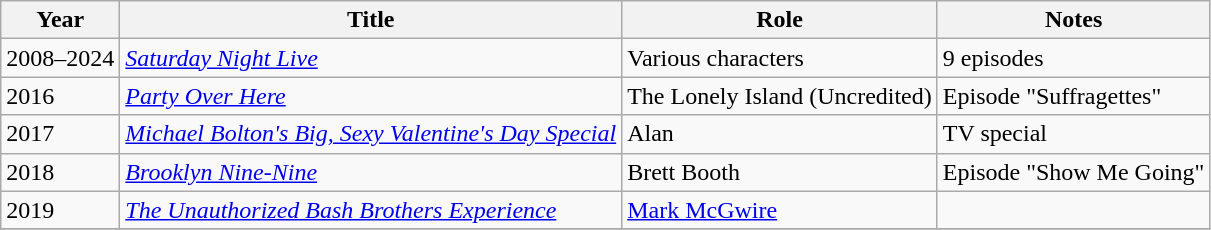<table class="wikitable">
<tr>
<th>Year</th>
<th>Title</th>
<th>Role</th>
<th>Notes</th>
</tr>
<tr>
<td>2008–2024</td>
<td><em><a href='#'>Saturday Night Live</a></em></td>
<td>Various characters</td>
<td>9 episodes</td>
</tr>
<tr>
<td>2016</td>
<td><em><a href='#'>Party Over Here</a></em></td>
<td>The Lonely Island (Uncredited)</td>
<td>Episode "Suffragettes"</td>
</tr>
<tr>
<td>2017</td>
<td><em><a href='#'>Michael Bolton's Big, Sexy Valentine's Day Special</a></em></td>
<td>Alan</td>
<td>TV special</td>
</tr>
<tr>
<td>2018</td>
<td><em><a href='#'>Brooklyn Nine-Nine</a></em></td>
<td>Brett Booth</td>
<td>Episode "Show Me Going"</td>
</tr>
<tr>
<td>2019</td>
<td><em><a href='#'>The Unauthorized Bash Brothers Experience</a></em></td>
<td><a href='#'>Mark McGwire</a></td>
<td></td>
</tr>
<tr>
</tr>
</table>
